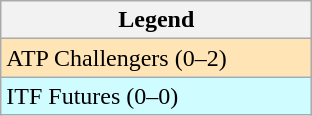<table class="sortable wikitable">
<tr>
<th>Legend</th>
</tr>
<tr style="background:moccasin;">
<td width="200">ATP Challengers (0–2)</td>
</tr>
<tr style="background:#cffcff;">
<td width="200">ITF Futures (0–0)</td>
</tr>
</table>
